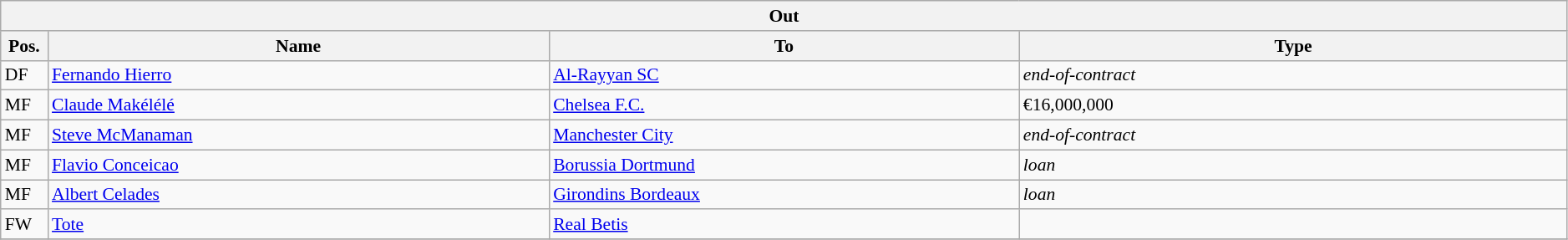<table class="wikitable" style="font-size:90%;width:99%;">
<tr>
<th colspan="4">Out</th>
</tr>
<tr>
<th width=3%>Pos.</th>
<th width=32%>Name</th>
<th width=30%>To</th>
<th width=35%>Type</th>
</tr>
<tr>
<td>DF</td>
<td><a href='#'>Fernando Hierro</a></td>
<td><a href='#'>Al-Rayyan SC</a></td>
<td><em>end-of-contract</em></td>
</tr>
<tr>
<td>MF</td>
<td><a href='#'>Claude Makélélé</a></td>
<td><a href='#'>Chelsea F.C.</a></td>
<td>€16,000,000</td>
</tr>
<tr>
<td>MF</td>
<td><a href='#'>Steve McManaman</a></td>
<td><a href='#'>Manchester City</a></td>
<td><em>end-of-contract</em></td>
</tr>
<tr>
<td>MF</td>
<td><a href='#'>Flavio Conceicao</a></td>
<td><a href='#'>Borussia Dortmund</a></td>
<td><em>loan</em></td>
</tr>
<tr>
<td>MF</td>
<td><a href='#'>Albert Celades</a></td>
<td><a href='#'>Girondins Bordeaux</a></td>
<td><em>loan</em></td>
</tr>
<tr>
<td>FW</td>
<td><a href='#'>Tote</a></td>
<td><a href='#'>Real Betis</a></td>
<td></td>
</tr>
<tr>
</tr>
</table>
